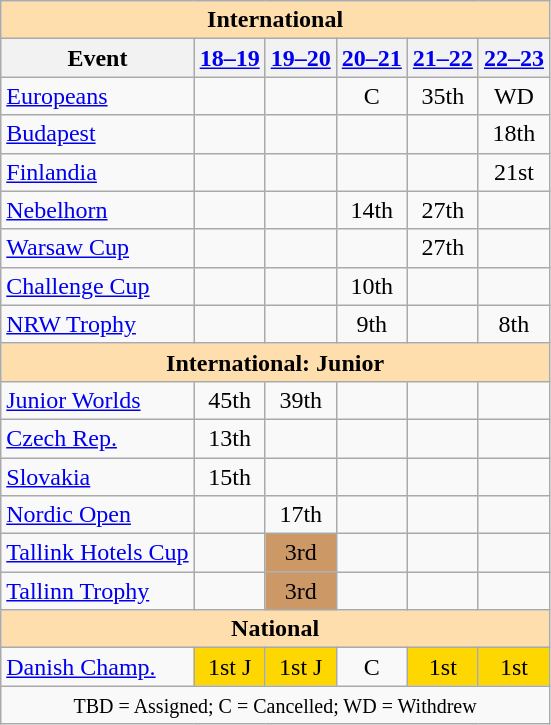<table class="wikitable" style="text-align:center">
<tr>
<th colspan="6" style="background-color: #ffdead; " align="center">International</th>
</tr>
<tr>
<th>Event</th>
<th><a href='#'>18–19</a></th>
<th><a href='#'>19–20</a></th>
<th><a href='#'>20–21</a></th>
<th><a href='#'>21–22</a></th>
<th><a href='#'>22–23</a></th>
</tr>
<tr>
<td align=left><a href='#'>Europeans</a></td>
<td></td>
<td></td>
<td>C</td>
<td>35th</td>
<td>WD</td>
</tr>
<tr>
<td align=left> <a href='#'>Budapest</a></td>
<td></td>
<td></td>
<td></td>
<td></td>
<td>18th</td>
</tr>
<tr>
<td align=left> <a href='#'>Finlandia</a></td>
<td></td>
<td></td>
<td></td>
<td></td>
<td>21st</td>
</tr>
<tr>
<td align=left> <a href='#'>Nebelhorn</a></td>
<td></td>
<td></td>
<td>14th</td>
<td>27th</td>
<td></td>
</tr>
<tr>
<td align=left> <a href='#'>Warsaw Cup</a></td>
<td></td>
<td></td>
<td></td>
<td>27th</td>
<td></td>
</tr>
<tr>
<td align=left><a href='#'>Challenge Cup</a></td>
<td></td>
<td></td>
<td>10th</td>
<td></td>
<td></td>
</tr>
<tr>
<td align=left><a href='#'>NRW Trophy</a></td>
<td></td>
<td></td>
<td>9th</td>
<td></td>
<td>8th</td>
</tr>
<tr>
<th colspan="6" style="background-color: #ffdead; " align="center">International: Junior</th>
</tr>
<tr>
<td align=left><a href='#'>Junior Worlds</a></td>
<td>45th</td>
<td>39th</td>
<td></td>
<td></td>
<td></td>
</tr>
<tr>
<td align=left> <a href='#'>Czech Rep.</a></td>
<td>13th</td>
<td></td>
<td></td>
<td></td>
<td></td>
</tr>
<tr>
<td align=left> <a href='#'>Slovakia</a></td>
<td>15th</td>
<td></td>
<td></td>
<td></td>
<td></td>
</tr>
<tr>
<td align=left><a href='#'>Nordic Open</a></td>
<td></td>
<td>17th</td>
<td></td>
<td></td>
<td></td>
</tr>
<tr>
<td align=left><a href='#'>Tallink Hotels Cup</a></td>
<td></td>
<td bgcolor=cc9966>3rd</td>
<td></td>
<td></td>
<td></td>
</tr>
<tr>
<td align=left><a href='#'>Tallinn Trophy</a></td>
<td></td>
<td bgcolor=cc9966>3rd</td>
<td></td>
<td></td>
<td></td>
</tr>
<tr>
<th colspan="6" style="background-color: #ffdead; " align="center">National</th>
</tr>
<tr>
<td align=left><a href='#'>Danish Champ.</a></td>
<td bgcolor=gold>1st J</td>
<td bgcolor=gold>1st J</td>
<td>C</td>
<td bgcolor=gold>1st</td>
<td bgcolor=gold>1st</td>
</tr>
<tr>
<td colspan=6 align=center><small> TBD = Assigned; C = Cancelled; WD = Withdrew </small></td>
</tr>
</table>
